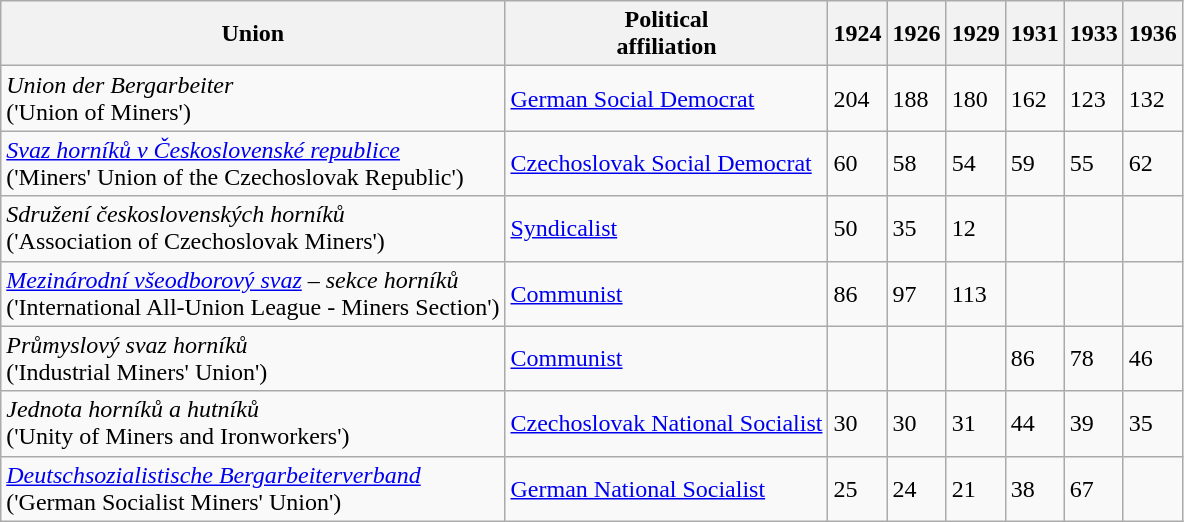<table class="wikitable">
<tr>
<th>Union</th>
<th>Political<br>affiliation</th>
<th>1924</th>
<th>1926</th>
<th>1929</th>
<th>1931</th>
<th>1933</th>
<th>1936</th>
</tr>
<tr>
<td><em>Union der Bergarbeiter</em><br>('Union of Miners')</td>
<td><a href='#'>German Social Democrat</a></td>
<td>204</td>
<td>188</td>
<td>180</td>
<td>162</td>
<td>123</td>
<td>132</td>
</tr>
<tr>
<td><em><a href='#'>Svaz horníků v Československé republice</a></em><br>('Miners' Union of the Czechoslovak Republic')</td>
<td><a href='#'>Czechoslovak Social Democrat</a></td>
<td>60</td>
<td>58</td>
<td>54</td>
<td>59</td>
<td>55</td>
<td>62</td>
</tr>
<tr>
<td><em>Sdružení československých horníků</em><br>('Association of Czechoslovak Miners')</td>
<td><a href='#'>Syndicalist</a></td>
<td>50</td>
<td>35</td>
<td>12</td>
<td></td>
<td></td>
<td></td>
</tr>
<tr>
<td><em><a href='#'>Mezinárodní všeodborový svaz</a> – sekce horníků</em><br>('International All-Union League - Miners Section')</td>
<td><a href='#'>Communist</a></td>
<td>86</td>
<td>97</td>
<td>113</td>
<td></td>
<td></td>
<td></td>
</tr>
<tr>
<td><em>Průmyslový svaz horníků</em><br>('Industrial Miners' Union')</td>
<td><a href='#'>Communist</a></td>
<td></td>
<td></td>
<td></td>
<td>86</td>
<td>78</td>
<td>46</td>
</tr>
<tr>
<td><em>Jednota horníků a hutníků</em><br>('Unity of Miners and Ironworkers')</td>
<td><a href='#'>Czechoslovak National Socialist</a></td>
<td>30</td>
<td>30</td>
<td>31</td>
<td>44</td>
<td>39</td>
<td>35</td>
</tr>
<tr>
<td><em><a href='#'>Deutschsozialistische Bergarbeiterverband</a></em><br>('German Socialist Miners' Union')</td>
<td><a href='#'>German National Socialist</a></td>
<td>25</td>
<td>24</td>
<td>21</td>
<td>38</td>
<td>67</td>
<td></td>
</tr>
</table>
